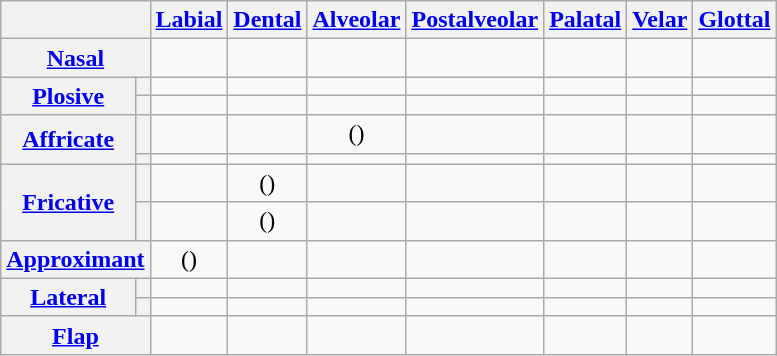<table class="wikitable" style="text-align:center;">
<tr>
<th colspan="2"></th>
<th><a href='#'>Labial</a></th>
<th><a href='#'>Dental</a></th>
<th><a href='#'>Alveolar</a></th>
<th><a href='#'>Postalveolar</a></th>
<th><a href='#'>Palatal</a></th>
<th><a href='#'>Velar</a></th>
<th><a href='#'>Glottal</a></th>
</tr>
<tr>
<th colspan="2"><a href='#'>Nasal</a></th>
<td></td>
<td></td>
<td></td>
<td></td>
<td> </td>
<td></td>
<td></td>
</tr>
<tr>
<th rowspan="2"><a href='#'>Plosive</a></th>
<th></th>
<td></td>
<td></td>
<td></td>
<td></td>
<td> </td>
<td></td>
<td></td>
</tr>
<tr>
<th></th>
<td></td>
<td></td>
<td></td>
<td></td>
<td> </td>
<td></td>
<td></td>
</tr>
<tr>
<th rowspan="2"><a href='#'>Affricate</a></th>
<th></th>
<td></td>
<td></td>
<td>()</td>
<td> </td>
<td></td>
<td></td>
<td></td>
</tr>
<tr>
<th></th>
<td></td>
<td></td>
<td></td>
<td> </td>
<td></td>
<td></td>
<td></td>
</tr>
<tr>
<th rowspan="2"><a href='#'>Fricative</a></th>
<th></th>
<td></td>
<td>()</td>
<td></td>
<td> </td>
<td></td>
<td> </td>
<td></td>
</tr>
<tr>
<th></th>
<td></td>
<td>()</td>
<td></td>
<td> </td>
<td></td>
<td> </td>
<td></td>
</tr>
<tr>
<th colspan="2"><a href='#'>Approximant</a></th>
<td>()</td>
<td></td>
<td></td>
<td></td>
<td></td>
<td></td>
<td></td>
</tr>
<tr>
<th rowspan="2"><a href='#'>Lateral</a></th>
<th></th>
<td></td>
<td></td>
<td></td>
<td></td>
<td></td>
<td></td>
<td></td>
</tr>
<tr>
<th></th>
<td></td>
<td></td>
<td></td>
<td></td>
<td></td>
<td></td>
<td></td>
</tr>
<tr>
<th colspan="2"><a href='#'>Flap</a></th>
<td></td>
<td></td>
<td></td>
<td></td>
<td> </td>
<td></td>
<td></td>
</tr>
</table>
